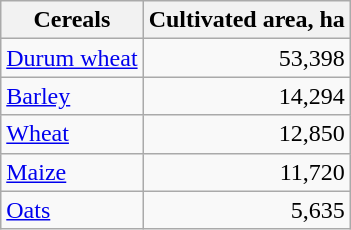<table class="wikitable">
<tr>
<th>Cereals</th>
<th>Cultivated area, ha</th>
</tr>
<tr>
<td><a href='#'>Durum wheat</a></td>
<td style="text-align:right;">53,398</td>
</tr>
<tr>
<td><a href='#'>Barley</a></td>
<td style="text-align:right;">14,294</td>
</tr>
<tr>
<td><a href='#'>Wheat</a></td>
<td style="text-align:right;">12,850</td>
</tr>
<tr>
<td><a href='#'>Maize</a></td>
<td style="text-align:right;">11,720</td>
</tr>
<tr>
<td><a href='#'>Oats</a></td>
<td style="text-align:right;">5,635</td>
</tr>
</table>
